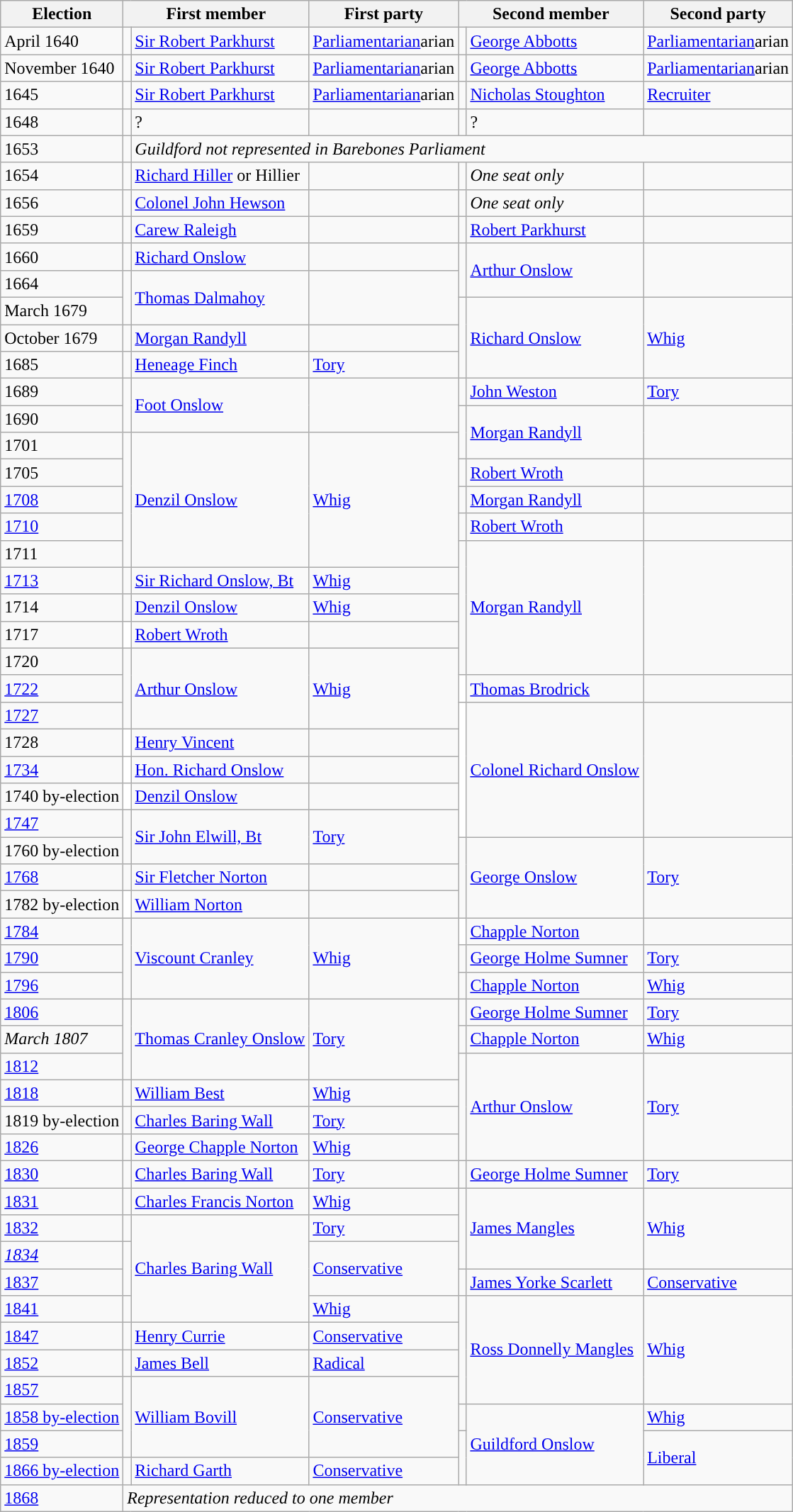<table class="wikitable">
<tr>
<th>Election</th>
<th colspan="2">First member</th>
<th>First party</th>
<th colspan="2">Second member</th>
<th>Second party</th>
</tr>
<tr>
<td>April 1640</td>
<td></td>
<td><a href='#'>Sir Robert Parkhurst</a></td>
<td><a href='#'>Parliamentarian</a>arian</td>
<td></td>
<td><a href='#'>George Abbotts</a></td>
<td><a href='#'>Parliamentarian</a>arian</td>
</tr>
<tr>
<td>November 1640</td>
<td></td>
<td><a href='#'>Sir Robert Parkhurst</a></td>
<td><a href='#'>Parliamentarian</a>arian</td>
<td></td>
<td><a href='#'>George Abbotts</a></td>
<td><a href='#'>Parliamentarian</a>arian</td>
</tr>
<tr>
<td>1645</td>
<td></td>
<td><a href='#'>Sir Robert Parkhurst</a></td>
<td><a href='#'>Parliamentarian</a>arian</td>
<td></td>
<td><a href='#'>Nicholas Stoughton</a></td>
<td><a href='#'>Recruiter</a></td>
</tr>
<tr>
<td>1648</td>
<td></td>
<td>?</td>
<td></td>
<td></td>
<td>?</td>
<td></td>
</tr>
<tr>
<td>1653</td>
<td></td>
<td colspan = "5"><em>Guildford not represented in Barebones Parliament</em></td>
</tr>
<tr>
<td>1654</td>
<td></td>
<td><a href='#'>Richard Hiller</a> or Hillier</td>
<td></td>
<td></td>
<td><em>One seat only</em></td>
<td></td>
</tr>
<tr>
<td>1656</td>
<td></td>
<td><a href='#'>Colonel John Hewson</a></td>
<td></td>
<td></td>
<td><em>One seat only</em></td>
<td></td>
</tr>
<tr>
<td>1659</td>
<td></td>
<td><a href='#'>Carew Raleigh</a></td>
<td></td>
<td></td>
<td><a href='#'>Robert Parkhurst</a></td>
<td></td>
</tr>
<tr>
<td>1660</td>
<td></td>
<td><a href='#'>Richard Onslow</a></td>
<td></td>
<td rowspan=2></td>
<td rowspan=2><a href='#'>Arthur Onslow</a></td>
<td rowspan=2></td>
</tr>
<tr>
<td>1664</td>
<td rowspan=2></td>
<td rowspan=2><a href='#'>Thomas Dalmahoy</a></td>
<td rowspan=2></td>
</tr>
<tr>
<td>March 1679</td>
<td rowspan=3 style="color:inherit;background-color: "></td>
<td rowspan=3><a href='#'>Richard Onslow</a></td>
<td rowspan=3><a href='#'>Whig</a></td>
</tr>
<tr>
<td>October 1679</td>
<td></td>
<td><a href='#'>Morgan Randyll</a></td>
<td></td>
</tr>
<tr>
<td>1685</td>
<td style="color:inherit;background-color: "></td>
<td><a href='#'>Heneage Finch</a></td>
<td><a href='#'>Tory</a></td>
</tr>
<tr>
<td>1689</td>
<td rowspan=2></td>
<td rowspan=2><a href='#'>Foot Onslow</a></td>
<td rowspan=2></td>
<td></td>
<td><a href='#'>John Weston</a></td>
<td><a href='#'>Tory</a></td>
</tr>
<tr>
<td>1690</td>
<td rowspan=2></td>
<td rowspan=2><a href='#'>Morgan Randyll</a></td>
<td rowspan=2></td>
</tr>
<tr>
<td>1701</td>
<td rowspan=5 style="color:inherit;background-color: "></td>
<td rowspan=5><a href='#'>Denzil Onslow</a></td>
<td rowspan=5><a href='#'>Whig</a></td>
</tr>
<tr>
<td>1705</td>
<td></td>
<td><a href='#'>Robert Wroth</a></td>
<td></td>
</tr>
<tr>
<td><a href='#'>1708</a></td>
<td></td>
<td><a href='#'>Morgan Randyll</a></td>
<td></td>
</tr>
<tr>
<td><a href='#'>1710</a></td>
<td></td>
<td><a href='#'>Robert Wroth</a></td>
<td></td>
</tr>
<tr>
<td>1711</td>
<td rowspan="5" style="color:inherit;background-color: "></td>
<td rowspan="5"><a href='#'>Morgan Randyll</a></td>
<td rowspan="5"></td>
</tr>
<tr>
<td><a href='#'>1713</a></td>
<td style="color:inherit;background-color: "></td>
<td><a href='#'>Sir Richard Onslow, Bt</a></td>
<td><a href='#'>Whig</a></td>
</tr>
<tr>
<td>1714</td>
<td style="color:inherit;background-color: "></td>
<td><a href='#'>Denzil Onslow</a></td>
<td><a href='#'>Whig</a></td>
</tr>
<tr>
<td>1717</td>
<td style="color:inherit;background-color: white"></td>
<td><a href='#'>Robert Wroth</a></td>
<td></td>
</tr>
<tr>
<td>1720</td>
<td rowspan="3" style="color:inherit;background-color: "></td>
<td rowspan="3"><a href='#'>Arthur Onslow</a></td>
<td rowspan="3"><a href='#'>Whig</a></td>
</tr>
<tr>
<td><a href='#'>1722</a></td>
<td style="color:inherit;background-color: white"></td>
<td><a href='#'>Thomas Brodrick</a></td>
<td></td>
</tr>
<tr>
<td><a href='#'>1727</a></td>
<td rowspan="5" style="color:inherit;background-color: white"></td>
<td rowspan="5"><a href='#'>Colonel Richard Onslow</a></td>
<td rowspan="5"></td>
</tr>
<tr>
<td>1728</td>
<td style="color:inherit;background-color: white"></td>
<td><a href='#'>Henry Vincent</a></td>
<td></td>
</tr>
<tr>
<td><a href='#'>1734</a></td>
<td style="color:inherit;background-color: white"></td>
<td><a href='#'>Hon. Richard Onslow</a></td>
<td></td>
</tr>
<tr>
<td>1740 by-election</td>
<td style="color:inherit;background-color: white"></td>
<td><a href='#'>Denzil Onslow</a></td>
<td></td>
</tr>
<tr>
<td><a href='#'>1747</a></td>
<td rowspan="2" style="color:inherit;background-color: "></td>
<td rowspan="2"><a href='#'>Sir John Elwill, Bt</a></td>
<td rowspan="2"><a href='#'>Tory</a></td>
</tr>
<tr>
<td>1760 by-election</td>
<td rowspan="3" style="color:inherit;background-color: "></td>
<td rowspan="3"><a href='#'>George Onslow</a></td>
<td rowspan="3"><a href='#'>Tory</a></td>
</tr>
<tr>
<td><a href='#'>1768</a></td>
<td></td>
<td><a href='#'>Sir Fletcher Norton</a></td>
<td></td>
</tr>
<tr>
<td>1782 by-election</td>
<td style="color:inherit;background-color: white"></td>
<td><a href='#'>William Norton</a></td>
<td></td>
</tr>
<tr>
<td><a href='#'>1784</a></td>
<td rowspan="3" style="color:inherit;background-color: "></td>
<td rowspan="3"><a href='#'>Viscount Cranley</a></td>
<td rowspan="3"><a href='#'>Whig</a></td>
<td style="color:inherit;background-color: white"></td>
<td><a href='#'>Chapple Norton</a></td>
<td></td>
</tr>
<tr>
<td><a href='#'>1790</a></td>
<td style="color:inherit;background-color: "></td>
<td><a href='#'>George Holme Sumner</a></td>
<td><a href='#'>Tory</a></td>
</tr>
<tr>
<td><a href='#'>1796</a></td>
<td style="color:inherit;background-color: "></td>
<td><a href='#'>Chapple Norton</a></td>
<td><a href='#'>Whig</a></td>
</tr>
<tr>
<td><a href='#'>1806</a></td>
<td rowspan="3" style="color:inherit;background-color: "></td>
<td rowspan="3"><a href='#'>Thomas Cranley Onslow</a></td>
<td rowspan="3"><a href='#'>Tory</a></td>
<td style="color:inherit;background-color: "></td>
<td><a href='#'>George Holme Sumner</a> </td>
<td><a href='#'>Tory</a></td>
</tr>
<tr>
<td><em>March 1807</em></td>
<td style="color:inherit;background-color: "></td>
<td><a href='#'>Chapple Norton</a></td>
<td><a href='#'>Whig</a></td>
</tr>
<tr>
<td><a href='#'>1812</a></td>
<td rowspan="4" style="color:inherit;background-color: "></td>
<td rowspan="4"><a href='#'>Arthur Onslow</a></td>
<td rowspan="4"><a href='#'>Tory</a></td>
</tr>
<tr>
<td><a href='#'>1818</a></td>
<td style="color:inherit;background-color: "></td>
<td><a href='#'>William Best</a></td>
<td><a href='#'>Whig</a></td>
</tr>
<tr>
<td>1819 by-election</td>
<td style="color:inherit;background-color: "></td>
<td><a href='#'>Charles Baring Wall</a></td>
<td><a href='#'>Tory</a></td>
</tr>
<tr>
<td><a href='#'>1826</a></td>
<td style="color:inherit;background-color: "></td>
<td><a href='#'>George Chapple Norton</a></td>
<td><a href='#'>Whig</a></td>
</tr>
<tr>
<td><a href='#'>1830</a></td>
<td style="color:inherit;background-color: "></td>
<td><a href='#'>Charles Baring Wall</a></td>
<td><a href='#'>Tory</a></td>
<td style="color:inherit;background-color: "></td>
<td><a href='#'>George Holme Sumner</a></td>
<td><a href='#'>Tory</a></td>
</tr>
<tr>
<td><a href='#'>1831</a></td>
<td style="color:inherit;background-color: "></td>
<td><a href='#'>Charles Francis Norton</a></td>
<td><a href='#'>Whig</a></td>
<td rowspan="3" style="color:inherit;background-color: "></td>
<td rowspan="3"><a href='#'>James Mangles</a></td>
<td rowspan="3"><a href='#'>Whig</a></td>
</tr>
<tr>
<td><a href='#'>1832</a></td>
<td style="color:inherit;background-color: "></td>
<td rowspan="4"><a href='#'>Charles Baring Wall</a></td>
<td><a href='#'>Tory</a></td>
</tr>
<tr>
<td><em><a href='#'>1834</a></em></td>
<td rowspan="2" style="color:inherit;background-color: "></td>
<td rowspan="2"><a href='#'>Conservative</a></td>
</tr>
<tr>
<td><a href='#'>1837</a></td>
<td style="color:inherit;background-color: "></td>
<td><a href='#'>James Yorke Scarlett</a></td>
<td><a href='#'>Conservative</a></td>
</tr>
<tr>
<td><a href='#'>1841</a></td>
<td style="color:inherit;background-color: "></td>
<td><a href='#'>Whig</a></td>
<td rowspan="4" style="color:inherit;background-color: "></td>
<td rowspan="4"><a href='#'>Ross Donnelly Mangles</a></td>
<td rowspan="4"><a href='#'>Whig</a></td>
</tr>
<tr>
<td><a href='#'>1847</a></td>
<td style="color:inherit;background-color: "></td>
<td><a href='#'>Henry Currie</a></td>
<td><a href='#'>Conservative</a></td>
</tr>
<tr>
<td><a href='#'>1852</a></td>
<td style="color:inherit;background-color: "></td>
<td><a href='#'>James Bell</a></td>
<td><a href='#'>Radical</a></td>
</tr>
<tr>
<td><a href='#'>1857</a></td>
<td rowspan="3" style="color:inherit;background-color: "></td>
<td rowspan="3"><a href='#'>William Bovill</a></td>
<td rowspan="3"><a href='#'>Conservative</a></td>
</tr>
<tr>
<td><a href='#'>1858 by-election</a></td>
<td style="color:inherit;background-color: "></td>
<td rowspan="3"><a href='#'>Guildford Onslow</a></td>
<td><a href='#'>Whig</a></td>
</tr>
<tr>
<td><a href='#'>1859</a></td>
<td rowspan="2" style="color:inherit;background-color: "></td>
<td rowspan="2"><a href='#'>Liberal</a></td>
</tr>
<tr>
<td><a href='#'>1866 by-election</a></td>
<td style="color:inherit;background-color: "></td>
<td><a href='#'>Richard Garth</a></td>
<td><a href='#'>Conservative</a></td>
</tr>
<tr>
<td><a href='#'>1868</a></td>
<td colspan="6"><em>Representation reduced to one member</em></td>
</tr>
</table>
